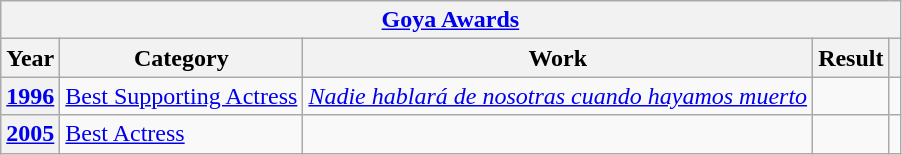<table class="wikitable sortable plainrowheaders">
<tr>
<th colspan="5"><a href='#'>Goya Awards</a></th>
</tr>
<tr>
<th>Year</th>
<th>Category</th>
<th>Work</th>
<th>Result</th>
<th scope="col" class="unsortable"></th>
</tr>
<tr>
<th align="center"><a href='#'>1996</a></th>
<td><a href='#'>Best Supporting Actress</a></td>
<td><em><a href='#'>Nadie hablará de nosotras cuando hayamos muerto</a></em></td>
<td></td>
<td align="center"></td>
</tr>
<tr>
<th align="center"><a href='#'>2005</a></th>
<td><a href='#'>Best Actress</a></td>
<td><em></em></td>
<td></td>
<td align="center"></td>
</tr>
</table>
